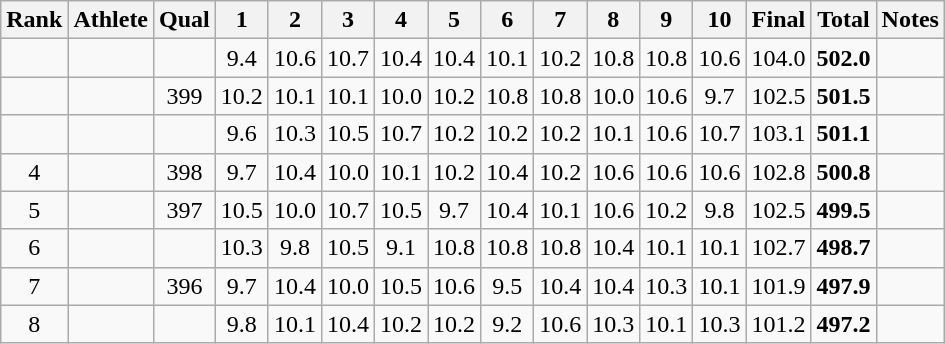<table class="wikitable sortable" style="text-align: center">
<tr>
<th>Rank</th>
<th>Athlete</th>
<th>Qual</th>
<th class="unsortable" style="width: 28px">1</th>
<th class="unsortable" style="width: 28px">2</th>
<th class="unsortable" style="width: 28px">3</th>
<th class="unsortable" style="width: 28px">4</th>
<th class="unsortable" style="width: 28px">5</th>
<th class="unsortable" style="width: 28px">6</th>
<th class="unsortable" style="width: 28px">7</th>
<th class="unsortable" style="width: 28px">8</th>
<th class="unsortable" style="width: 28px">9</th>
<th class="unsortable" style="width: 28px">10</th>
<th>Final</th>
<th>Total</th>
<th class="unsortable">Notes</th>
</tr>
<tr>
<td></td>
<td align=left></td>
<td></td>
<td>9.4</td>
<td>10.6</td>
<td>10.7</td>
<td>10.4</td>
<td>10.4</td>
<td>10.1</td>
<td>10.2</td>
<td>10.8</td>
<td>10.8</td>
<td>10.6</td>
<td>104.0</td>
<td><strong>502.0</strong></td>
<td></td>
</tr>
<tr>
<td></td>
<td align=left></td>
<td>399</td>
<td>10.2</td>
<td>10.1</td>
<td>10.1</td>
<td>10.0</td>
<td>10.2</td>
<td>10.8</td>
<td>10.8</td>
<td>10.0</td>
<td>10.6</td>
<td>9.7</td>
<td>102.5</td>
<td><strong>501.5</strong></td>
<td></td>
</tr>
<tr>
<td></td>
<td align=left></td>
<td></td>
<td>9.6</td>
<td>10.3</td>
<td>10.5</td>
<td>10.7</td>
<td>10.2</td>
<td>10.2</td>
<td>10.2</td>
<td>10.1</td>
<td>10.6</td>
<td>10.7</td>
<td>103.1</td>
<td><strong>501.1</strong></td>
<td></td>
</tr>
<tr>
<td>4</td>
<td align=left></td>
<td>398</td>
<td>9.7</td>
<td>10.4</td>
<td>10.0</td>
<td>10.1</td>
<td>10.2</td>
<td>10.4</td>
<td>10.2</td>
<td>10.6</td>
<td>10.6</td>
<td>10.6</td>
<td>102.8</td>
<td><strong>500.8</strong></td>
<td></td>
</tr>
<tr>
<td>5</td>
<td align=left></td>
<td>397</td>
<td>10.5</td>
<td>10.0</td>
<td>10.7</td>
<td>10.5</td>
<td>9.7</td>
<td>10.4</td>
<td>10.1</td>
<td>10.6</td>
<td>10.2</td>
<td>9.8</td>
<td>102.5</td>
<td><strong>499.5</strong></td>
<td></td>
</tr>
<tr>
<td>6</td>
<td align=left></td>
<td></td>
<td>10.3</td>
<td>9.8</td>
<td>10.5</td>
<td>9.1</td>
<td>10.8</td>
<td>10.8</td>
<td>10.8</td>
<td>10.4</td>
<td>10.1</td>
<td>10.1</td>
<td>102.7</td>
<td><strong>498.7</strong></td>
<td></td>
</tr>
<tr>
<td>7</td>
<td align=left></td>
<td>396</td>
<td>9.7</td>
<td>10.4</td>
<td>10.0</td>
<td>10.5</td>
<td>10.6</td>
<td>9.5</td>
<td>10.4</td>
<td>10.4</td>
<td>10.3</td>
<td>10.1</td>
<td>101.9</td>
<td><strong>497.9</strong></td>
<td></td>
</tr>
<tr>
<td>8</td>
<td align=left></td>
<td></td>
<td>9.8</td>
<td>10.1</td>
<td>10.4</td>
<td>10.2</td>
<td>10.2</td>
<td>9.2</td>
<td>10.6</td>
<td>10.3</td>
<td>10.1</td>
<td>10.3</td>
<td>101.2</td>
<td><strong>497.2</strong></td>
<td></td>
</tr>
</table>
